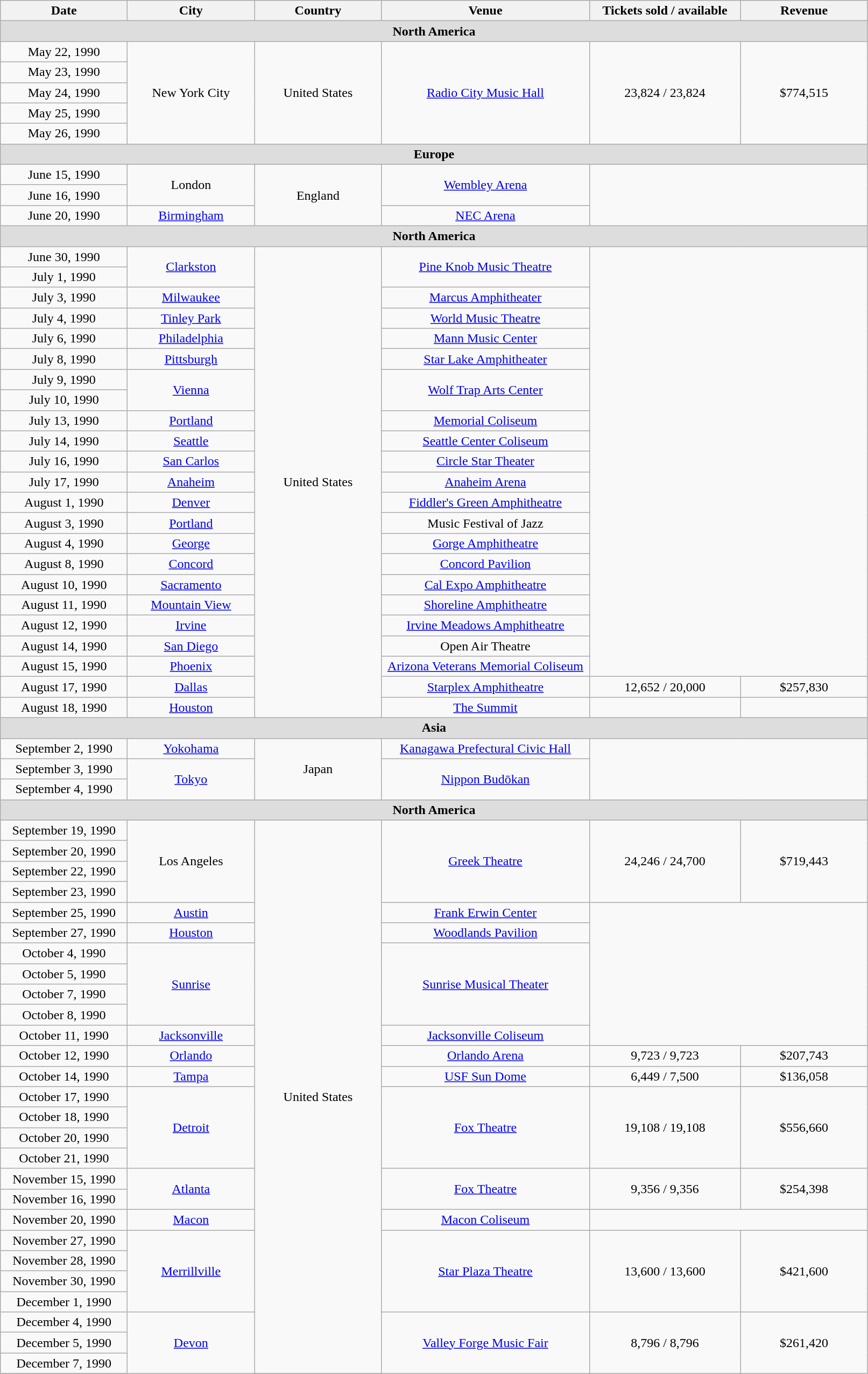<table class="wikitable" style="text-align:center;">
<tr>
<th width="150">Date</th>
<th width="150">City</th>
<th width="150">Country</th>
<th width="250">Venue</th>
<th width="180">Tickets sold / available</th>
<th width="150">Revenue</th>
</tr>
<tr bgcolor="DDDDDD">
<td colspan="6"><strong>North America</strong></td>
</tr>
<tr>
<td>May 22, 1990</td>
<td rowspan="5">New York City</td>
<td rowspan="5">United States</td>
<td rowspan="5"><a href='#'>Radio City Music Hall</a></td>
<td rowspan="5">23,824 / 23,824</td>
<td rowspan="5">$774,515</td>
</tr>
<tr>
<td>May 23, 1990</td>
</tr>
<tr>
<td>May 24, 1990</td>
</tr>
<tr>
<td>May 25, 1990</td>
</tr>
<tr>
<td>May 26, 1990</td>
</tr>
<tr bgcolor="DDDDDD">
<td colspan="6"><strong>Europe</strong></td>
</tr>
<tr>
<td>June 15, 1990</td>
<td rowspan="2">London</td>
<td rowspan="3">England</td>
<td rowspan="2"><a href='#'>Wembley Arena</a></td>
</tr>
<tr>
<td>June 16, 1990</td>
</tr>
<tr>
<td>June 20, 1990</td>
<td><a href='#'>Birmingham</a></td>
<td><a href='#'>NEC Arena</a></td>
</tr>
<tr bgcolor="DDDDDD">
<td colspan="6"><strong>North America</strong></td>
</tr>
<tr>
<td>June 30, 1990</td>
<td rowspan="2"><a href='#'>Clarkston</a></td>
<td rowspan="23">United States</td>
<td rowspan="2"><a href='#'>Pine Knob Music Theatre</a></td>
</tr>
<tr>
<td>July 1, 1990</td>
</tr>
<tr>
<td>July 3, 1990</td>
<td><a href='#'>Milwaukee</a></td>
<td><a href='#'>Marcus Amphitheater</a></td>
</tr>
<tr>
<td>July 4, 1990</td>
<td><a href='#'>Tinley Park</a></td>
<td><a href='#'>World Music Theatre</a></td>
</tr>
<tr>
<td>July 6, 1990</td>
<td><a href='#'>Philadelphia</a></td>
<td><a href='#'>Mann Music Center</a></td>
</tr>
<tr>
<td>July 8, 1990</td>
<td><a href='#'>Pittsburgh</a></td>
<td><a href='#'>Star Lake Amphitheater</a></td>
</tr>
<tr>
<td>July 9, 1990</td>
<td rowspan="2"><a href='#'>Vienna</a></td>
<td rowspan="2"><a href='#'>Wolf Trap Arts Center</a></td>
</tr>
<tr>
<td>July 10, 1990</td>
</tr>
<tr>
<td>July 13, 1990</td>
<td><a href='#'>Portland</a></td>
<td><a href='#'>Memorial Coliseum</a></td>
</tr>
<tr>
<td>July 14, 1990</td>
<td><a href='#'>Seattle</a></td>
<td><a href='#'>Seattle Center Coliseum</a></td>
</tr>
<tr>
<td>July 16, 1990</td>
<td><a href='#'>San Carlos</a></td>
<td><a href='#'>Circle Star Theater</a></td>
</tr>
<tr>
<td>July 17, 1990</td>
<td><a href='#'>Anaheim</a></td>
<td><a href='#'>Anaheim Arena</a></td>
</tr>
<tr>
<td>August 1, 1990</td>
<td><a href='#'>Denver</a></td>
<td><a href='#'>Fiddler's Green Amphitheatre</a></td>
</tr>
<tr>
<td>August 3, 1990</td>
<td><a href='#'>Portland</a></td>
<td>Music Festival of Jazz</td>
</tr>
<tr>
<td>August 4, 1990</td>
<td><a href='#'>George</a></td>
<td><a href='#'>Gorge Amphitheatre</a></td>
</tr>
<tr>
<td>August 8, 1990</td>
<td><a href='#'>Concord</a></td>
<td><a href='#'>Concord Pavilion</a></td>
</tr>
<tr>
<td>August 10, 1990</td>
<td><a href='#'>Sacramento</a></td>
<td><a href='#'>Cal Expo Amphitheatre</a></td>
</tr>
<tr>
<td>August 11, 1990</td>
<td><a href='#'>Mountain View</a></td>
<td><a href='#'>Shoreline Amphitheatre</a></td>
</tr>
<tr>
<td>August 12, 1990</td>
<td><a href='#'>Irvine</a></td>
<td><a href='#'>Irvine Meadows Amphitheatre</a></td>
</tr>
<tr>
<td>August 14, 1990</td>
<td><a href='#'>San Diego</a></td>
<td>Open Air Theatre</td>
</tr>
<tr>
<td>August 15, 1990</td>
<td><a href='#'>Phoenix</a></td>
<td><a href='#'>Arizona Veterans Memorial Coliseum</a></td>
</tr>
<tr>
<td>August 17, 1990</td>
<td><a href='#'>Dallas</a></td>
<td><a href='#'>Starplex Amphitheatre</a></td>
<td>12,652 / 20,000</td>
<td>$257,830</td>
</tr>
<tr>
<td>August 18, 1990</td>
<td><a href='#'>Houston</a></td>
<td><a href='#'>The Summit</a></td>
<td></td>
<td></td>
</tr>
<tr bgcolor="DDDDDD">
<td colspan="6"><strong>Asia</strong></td>
</tr>
<tr>
<td>September 2, 1990</td>
<td rowspan="1"><a href='#'>Yokohama</a></td>
<td rowspan="3">Japan</td>
<td rowspan="1"><a href='#'>Kanagawa Prefectural Civic Hall</a></td>
</tr>
<tr>
<td>September 3, 1990</td>
<td rowspan="2"><a href='#'>Tokyo</a></td>
<td rowspan="2"><a href='#'>Nippon Budōkan</a></td>
</tr>
<tr>
<td>September 4, 1990</td>
</tr>
<tr bgcolor="DDDDDD">
<td colspan="27"><strong>North America</strong></td>
</tr>
<tr>
<td>September 19, 1990</td>
<td rowspan="4">Los Angeles</td>
<td rowspan="27">United States</td>
<td rowspan="4"><a href='#'>Greek Theatre</a></td>
<td rowspan="4">24,246 / 24,700</td>
<td rowspan="4">$719,443</td>
</tr>
<tr>
<td>September 20, 1990</td>
</tr>
<tr>
<td>September 22, 1990</td>
</tr>
<tr>
<td>September 23, 1990</td>
</tr>
<tr>
<td>September 25, 1990</td>
<td><a href='#'>Austin</a></td>
<td><a href='#'>Frank Erwin Center</a></td>
</tr>
<tr>
<td>September 27, 1990</td>
<td><a href='#'>Houston</a></td>
<td><a href='#'>Woodlands Pavilion</a></td>
</tr>
<tr>
<td>October 4, 1990</td>
<td rowspan="4"><a href='#'>Sunrise</a></td>
<td rowspan="4"><a href='#'>Sunrise Musical Theater</a></td>
</tr>
<tr>
<td>October 5, 1990</td>
</tr>
<tr>
<td>October 7, 1990</td>
</tr>
<tr>
<td>October 8, 1990</td>
</tr>
<tr>
<td>October 11, 1990</td>
<td><a href='#'>Jacksonville</a></td>
<td><a href='#'>Jacksonville Coliseum</a></td>
</tr>
<tr>
<td>October 12, 1990</td>
<td><a href='#'>Orlando</a></td>
<td><a href='#'>Orlando Arena</a></td>
<td>9,723 / 9,723</td>
<td>$207,743</td>
</tr>
<tr>
<td>October 14, 1990</td>
<td><a href='#'>Tampa</a></td>
<td><a href='#'>USF Sun Dome</a></td>
<td>6,449 / 7,500</td>
<td>$136,058</td>
</tr>
<tr>
<td>October 17, 1990</td>
<td rowspan="4"><a href='#'>Detroit</a></td>
<td rowspan="4"><a href='#'>Fox Theatre</a></td>
<td rowspan="4">19,108 / 19,108</td>
<td rowspan="4">$556,660</td>
</tr>
<tr>
<td>October 18, 1990</td>
</tr>
<tr>
<td>October 20, 1990</td>
</tr>
<tr>
<td>October 21, 1990</td>
</tr>
<tr>
<td>November 15, 1990</td>
<td rowspan="2"><a href='#'>Atlanta</a></td>
<td rowspan="2"><a href='#'>Fox Theatre</a></td>
<td rowspan="2">9,356 / 9,356</td>
<td rowspan="2">$254,398</td>
</tr>
<tr>
<td>November 16, 1990</td>
</tr>
<tr>
<td>November 20, 1990</td>
<td><a href='#'>Macon</a></td>
<td><a href='#'>Macon Coliseum</a></td>
</tr>
<tr>
<td>November 27, 1990</td>
<td rowspan="4"><a href='#'>Merrillville</a></td>
<td rowspan="4"><a href='#'>Star Plaza Theatre</a></td>
<td rowspan="4">13,600 / 13,600</td>
<td rowspan="4">$421,600</td>
</tr>
<tr>
<td>November 28, 1990</td>
</tr>
<tr>
<td>November 30, 1990</td>
</tr>
<tr>
<td>December 1, 1990</td>
</tr>
<tr>
<td>December 4, 1990</td>
<td rowspan="4"><a href='#'>Devon</a></td>
<td rowspan="4"><a href='#'>Valley Forge Music Fair</a></td>
<td rowspan="4">8,796 / 8,796</td>
<td rowspan="4">$261,420</td>
</tr>
<tr>
<td>December 5, 1990</td>
</tr>
<tr>
<td>December 7, 1990</td>
</tr>
<tr>
</tr>
</table>
